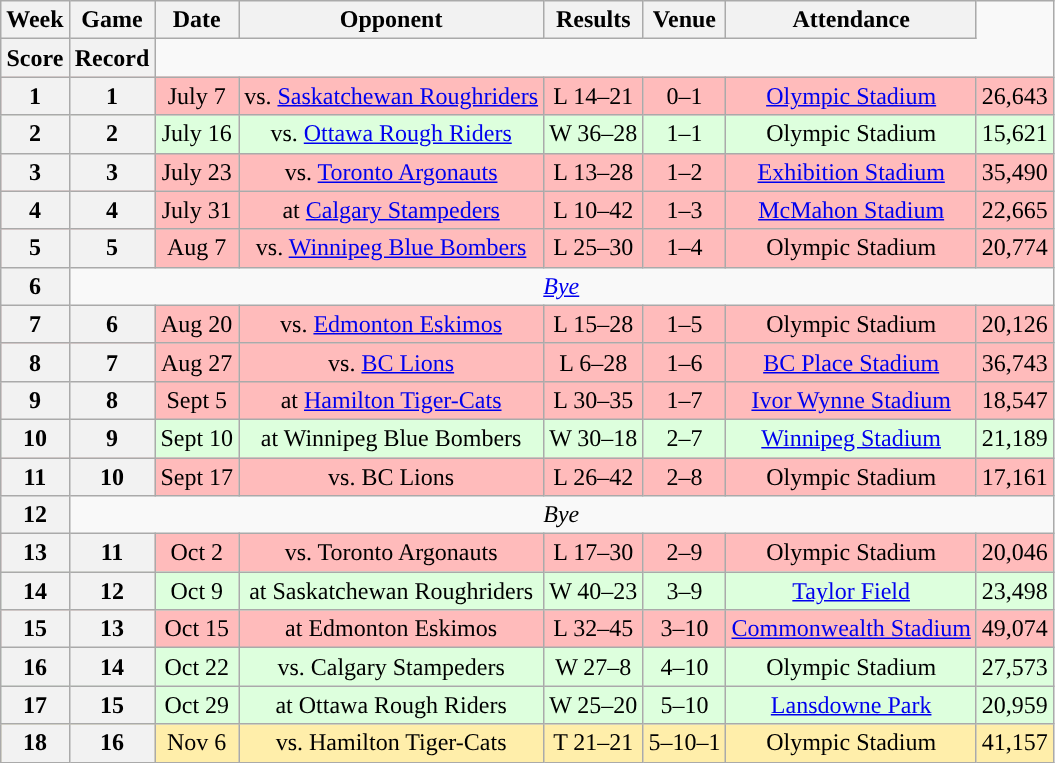<table class="wikitable" style="text-align:center">
<tr>
<th>Week</th>
<th>Game</th>
<th>Date</th>
<th>Opponent</th>
<th>Results</th>
<th>Venue</th>
<th>Attendance</th>
</tr>
<tr>
<th>Score</th>
<th>Record</th>
</tr>
<tr style="background:#ffbbbb">
<th>1</th>
<th>1</th>
<td>July 7</td>
<td>vs. <a href='#'>Saskatchewan Roughriders</a></td>
<td>L 14–21</td>
<td>0–1</td>
<td><a href='#'>Olympic Stadium</a></td>
<td>26,643</td>
</tr>
<tr style="background:#ddffdd">
<th>2</th>
<th>2</th>
<td>July 16</td>
<td>vs. <a href='#'>Ottawa Rough Riders</a></td>
<td>W 36–28</td>
<td>1–1</td>
<td>Olympic Stadium</td>
<td>15,621</td>
</tr>
<tr style="background:#ffbbbb">
<th>3</th>
<th>3</th>
<td>July 23</td>
<td>vs. <a href='#'>Toronto Argonauts</a></td>
<td>L 13–28</td>
<td>1–2</td>
<td><a href='#'>Exhibition Stadium</a></td>
<td>35,490</td>
</tr>
<tr style="background:#ffbbbb">
<th>4</th>
<th>4</th>
<td>July 31</td>
<td>at <a href='#'>Calgary Stampeders</a></td>
<td>L 10–42</td>
<td>1–3</td>
<td><a href='#'>McMahon Stadium</a></td>
<td>22,665</td>
</tr>
<tr style="background:#ffbbbb">
<th>5</th>
<th>5</th>
<td>Aug 7</td>
<td>vs. <a href='#'>Winnipeg Blue Bombers</a></td>
<td>L 25–30</td>
<td>1–4</td>
<td>Olympic Stadium</td>
<td>20,774</td>
</tr>
<tr>
<th>6</th>
<td colspan=7><em><a href='#'>Bye</a></em></td>
</tr>
<tr style="background:#ffbbbb">
<th>7</th>
<th>6</th>
<td>Aug 20</td>
<td>vs. <a href='#'>Edmonton Eskimos</a></td>
<td>L 15–28</td>
<td>1–5</td>
<td>Olympic Stadium</td>
<td>20,126</td>
</tr>
<tr style="background:#ffbbbb">
<th>8</th>
<th>7</th>
<td>Aug 27</td>
<td>vs. <a href='#'>BC Lions</a></td>
<td>L 6–28</td>
<td>1–6</td>
<td><a href='#'>BC Place Stadium</a></td>
<td>36,743</td>
</tr>
<tr style="background:#ffbbbb">
<th>9</th>
<th>8</th>
<td>Sept 5</td>
<td>at <a href='#'>Hamilton Tiger-Cats</a></td>
<td>L 30–35</td>
<td>1–7</td>
<td><a href='#'>Ivor Wynne Stadium</a></td>
<td>18,547</td>
</tr>
<tr style="background:#ddffdd">
<th>10</th>
<th>9</th>
<td>Sept 10</td>
<td>at Winnipeg Blue Bombers</td>
<td>W 30–18</td>
<td>2–7</td>
<td><a href='#'>Winnipeg Stadium</a></td>
<td>21,189</td>
</tr>
<tr style="background:#ffbbbb">
<th>11</th>
<th>10</th>
<td>Sept 17</td>
<td>vs. BC Lions</td>
<td>L 26–42</td>
<td>2–8</td>
<td>Olympic Stadium</td>
<td>17,161</td>
</tr>
<tr>
<th>12</th>
<td colspan=7><em>Bye</em></td>
</tr>
<tr style="background:#ffbbbb">
<th>13</th>
<th>11</th>
<td>Oct 2</td>
<td>vs. Toronto Argonauts</td>
<td>L 17–30</td>
<td>2–9</td>
<td>Olympic Stadium</td>
<td>20,046</td>
</tr>
<tr style="background:#ddffdd">
<th>14</th>
<th>12</th>
<td>Oct 9</td>
<td>at Saskatchewan Roughriders</td>
<td>W 40–23</td>
<td>3–9</td>
<td><a href='#'>Taylor Field</a></td>
<td>23,498</td>
</tr>
<tr style="background:#ffbbbb">
<th>15</th>
<th>13</th>
<td>Oct 15</td>
<td>at Edmonton Eskimos</td>
<td>L 32–45</td>
<td>3–10</td>
<td><a href='#'>Commonwealth Stadium</a></td>
<td>49,074</td>
</tr>
<tr style="background:#ddffdd">
<th>16</th>
<th>14</th>
<td>Oct 22</td>
<td>vs. Calgary Stampeders</td>
<td>W 27–8</td>
<td>4–10</td>
<td>Olympic Stadium</td>
<td>27,573</td>
</tr>
<tr style="background:#ddffdd">
<th>17</th>
<th>15</th>
<td>Oct 29</td>
<td>at Ottawa Rough Riders</td>
<td>W 25–20</td>
<td>5–10</td>
<td><a href='#'>Lansdowne Park</a></td>
<td>20,959</td>
</tr>
<tr style="background:#ffeeaa">
<th>18</th>
<th>16</th>
<td>Nov 6</td>
<td>vs. Hamilton Tiger-Cats</td>
<td>T 21–21</td>
<td>5–10–1</td>
<td>Olympic Stadium</td>
<td>41,157</td>
</tr>
</table>
